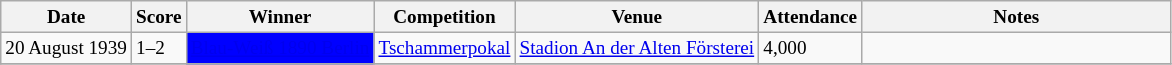<table class="wikitable sortable" style="font-size:80%">
<tr>
<th>Date</th>
<th>Score</th>
<th>Winner</th>
<th>Competition</th>
<th>Venue</th>
<th>Attendance</th>
<th class="unsortable" width=200px>Notes</th>
</tr>
<tr>
<td>20 August 1939</td>
<td>1–2</td>
<td style="background:blue"><a href='#'><span>Blau-Weiß 1890 Berlin</span></a></td>
<td><a href='#'>Tschammerpokal</a></td>
<td><a href='#'>Stadion An der Alten Försterei</a></td>
<td>4,000</td>
<td></td>
</tr>
<tr>
</tr>
</table>
